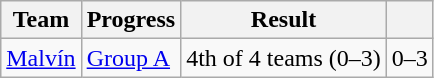<table class="wikitable sortable">
<tr>
<th>Team</th>
<th>Progress</th>
<th>Result</th>
<th></th>
</tr>
<tr>
<td><a href='#'>Malvín</a></td>
<td><a href='#'>Group A</a></td>
<td style="text-align:center">4th of 4 teams (0–3)</td>
<td style="text-align:center" rowspan="4">0–3</td>
</tr>
</table>
